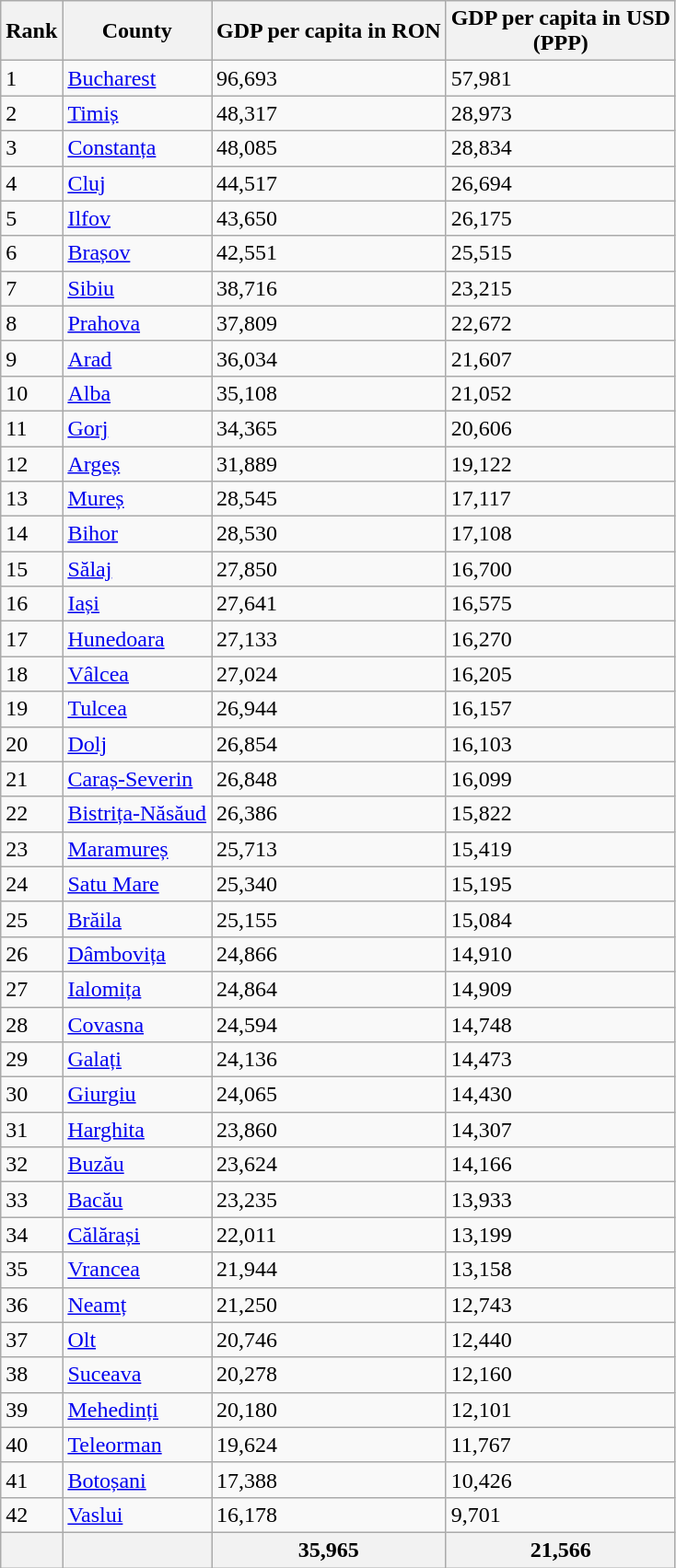<table class="wikitable sortable">
<tr>
<th>Rank</th>
<th>County</th>
<th>GDP per capita in RON</th>
<th>GDP per capita in USD <br>(PPP)</th>
</tr>
<tr>
<td>1</td>
<td><a href='#'>Bucharest</a></td>
<td>96,693</td>
<td>57,981</td>
</tr>
<tr>
<td>2</td>
<td><a href='#'>Timiș</a></td>
<td>48,317</td>
<td>28,973</td>
</tr>
<tr>
<td>3</td>
<td><a href='#'>Constanța</a></td>
<td>48,085</td>
<td>28,834</td>
</tr>
<tr>
<td>4</td>
<td><a href='#'>Cluj</a></td>
<td>44,517</td>
<td>26,694</td>
</tr>
<tr>
<td>5</td>
<td><a href='#'>Ilfov</a></td>
<td>43,650</td>
<td>26,175</td>
</tr>
<tr>
<td>6</td>
<td><a href='#'>Brașov</a></td>
<td>42,551</td>
<td>25,515</td>
</tr>
<tr>
<td>7</td>
<td><a href='#'>Sibiu</a></td>
<td>38,716</td>
<td>23,215</td>
</tr>
<tr>
<td>8</td>
<td><a href='#'>Prahova</a></td>
<td>37,809</td>
<td>22,672</td>
</tr>
<tr>
<td>9</td>
<td><a href='#'>Arad</a></td>
<td>36,034</td>
<td>21,607</td>
</tr>
<tr>
<td>10</td>
<td><a href='#'>Alba</a></td>
<td>35,108</td>
<td>21,052</td>
</tr>
<tr>
<td>11</td>
<td><a href='#'>Gorj</a></td>
<td>34,365</td>
<td>20,606</td>
</tr>
<tr>
<td>12</td>
<td><a href='#'>Argeș</a></td>
<td>31,889</td>
<td>19,122</td>
</tr>
<tr>
<td>13</td>
<td><a href='#'>Mureș</a></td>
<td>28,545</td>
<td>17,117</td>
</tr>
<tr>
<td>14</td>
<td><a href='#'>Bihor</a></td>
<td>28,530</td>
<td>17,108</td>
</tr>
<tr>
<td>15</td>
<td><a href='#'>Sălaj</a></td>
<td>27,850</td>
<td>16,700</td>
</tr>
<tr>
<td>16</td>
<td><a href='#'>Iași</a></td>
<td>27,641</td>
<td>16,575</td>
</tr>
<tr>
<td>17</td>
<td><a href='#'>Hunedoara</a></td>
<td>27,133</td>
<td>16,270</td>
</tr>
<tr>
<td>18</td>
<td><a href='#'>Vâlcea</a></td>
<td>27,024</td>
<td>16,205</td>
</tr>
<tr>
<td>19</td>
<td><a href='#'>Tulcea</a></td>
<td>26,944</td>
<td>16,157</td>
</tr>
<tr>
<td>20</td>
<td><a href='#'>Dolj</a></td>
<td>26,854</td>
<td>16,103</td>
</tr>
<tr>
<td>21</td>
<td><a href='#'>Caraș-Severin</a></td>
<td>26,848</td>
<td>16,099</td>
</tr>
<tr>
<td>22</td>
<td><a href='#'>Bistrița-Năsăud</a></td>
<td>26,386</td>
<td>15,822</td>
</tr>
<tr>
<td>23</td>
<td><a href='#'>Maramureș</a></td>
<td>25,713</td>
<td>15,419</td>
</tr>
<tr>
<td>24</td>
<td><a href='#'>Satu Mare</a></td>
<td>25,340</td>
<td>15,195</td>
</tr>
<tr>
<td>25</td>
<td><a href='#'>Brăila</a></td>
<td>25,155</td>
<td>15,084</td>
</tr>
<tr>
<td>26</td>
<td><a href='#'>Dâmbovița</a></td>
<td>24,866</td>
<td>14,910</td>
</tr>
<tr>
<td>27</td>
<td><a href='#'>Ialomița</a></td>
<td>24,864</td>
<td>14,909</td>
</tr>
<tr>
<td>28</td>
<td><a href='#'>Covasna</a></td>
<td>24,594</td>
<td>14,748</td>
</tr>
<tr>
<td>29</td>
<td><a href='#'>Galați</a></td>
<td>24,136</td>
<td>14,473</td>
</tr>
<tr>
<td>30</td>
<td><a href='#'>Giurgiu</a></td>
<td>24,065</td>
<td>14,430</td>
</tr>
<tr>
<td>31</td>
<td><a href='#'>Harghita</a></td>
<td>23,860</td>
<td>14,307</td>
</tr>
<tr>
<td>32</td>
<td><a href='#'>Buzău</a></td>
<td>23,624</td>
<td>14,166</td>
</tr>
<tr>
<td>33</td>
<td><a href='#'>Bacău</a></td>
<td>23,235</td>
<td>13,933</td>
</tr>
<tr>
<td>34</td>
<td><a href='#'>Călărași</a></td>
<td>22,011</td>
<td>13,199</td>
</tr>
<tr>
<td>35</td>
<td><a href='#'>Vrancea</a></td>
<td>21,944</td>
<td>13,158</td>
</tr>
<tr>
<td>36</td>
<td><a href='#'>Neamț</a></td>
<td>21,250</td>
<td>12,743</td>
</tr>
<tr>
<td>37</td>
<td><a href='#'>Olt</a></td>
<td>20,746</td>
<td>12,440</td>
</tr>
<tr>
<td>38</td>
<td><a href='#'>Suceava</a></td>
<td>20,278</td>
<td>12,160</td>
</tr>
<tr>
<td>39</td>
<td><a href='#'>Mehedinți</a></td>
<td>20,180</td>
<td>12,101</td>
</tr>
<tr>
<td>40</td>
<td><a href='#'>Teleorman</a></td>
<td>19,624</td>
<td>11,767</td>
</tr>
<tr>
<td>41</td>
<td><a href='#'>Botoșani</a></td>
<td>17,388</td>
<td>10,426</td>
</tr>
<tr>
<td>42</td>
<td><a href='#'>Vaslui</a></td>
<td>16,178</td>
<td>9,701</td>
</tr>
<tr>
<th></th>
<th></th>
<th>35,965</th>
<th>21,566</th>
</tr>
</table>
